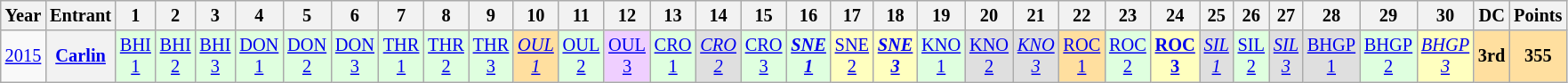<table class="wikitable" style="text-align:center; font-size:85%">
<tr>
<th>Year</th>
<th>Entrant</th>
<th>1</th>
<th>2</th>
<th>3</th>
<th>4</th>
<th>5</th>
<th>6</th>
<th>7</th>
<th>8</th>
<th>9</th>
<th>10</th>
<th>11</th>
<th>12</th>
<th>13</th>
<th>14</th>
<th>15</th>
<th>16</th>
<th>17</th>
<th>18</th>
<th>19</th>
<th>20</th>
<th>21</th>
<th>22</th>
<th>23</th>
<th>24</th>
<th>25</th>
<th>26</th>
<th>27</th>
<th>28</th>
<th>29</th>
<th>30</th>
<th>DC</th>
<th>Points</th>
</tr>
<tr>
<td><a href='#'>2015</a></td>
<th nowrap><a href='#'>Carlin</a></th>
<td style="background:#DFFFDF;"><a href='#'>BHI<br>1</a><br></td>
<td style="background:#DFFFDF;"><a href='#'>BHI<br>2</a><br></td>
<td style="background:#DFFFDF;"><a href='#'>BHI<br>3</a><br></td>
<td style="background:#DFFFDF;"><a href='#'>DON<br>1</a><br></td>
<td style="background:#DFFFDF;"><a href='#'>DON<br>2</a><br></td>
<td style="background:#DFFFDF;"><a href='#'>DON<br>3</a><br></td>
<td style="background:#DFFFDF;"><a href='#'>THR<br>1</a><br></td>
<td style="background:#DFFFDF;"><a href='#'>THR<br>2</a><br></td>
<td style="background:#DFFFDF;"><a href='#'>THR<br>3</a><br></td>
<td style="background:#FFDF9F;"><em><a href='#'>OUL<br>1</a></em><br></td>
<td style="background:#DFFFDF;"><a href='#'>OUL<br>2</a><br></td>
<td style="background:#EFCFFF;"><a href='#'>OUL<br>3</a><br></td>
<td style="background:#DFFFDF;"><a href='#'>CRO<br>1</a><br></td>
<td style="background:#DFDFDF;"><em><a href='#'>CRO<br>2</a></em><br></td>
<td style="background:#DFFFDF;"><a href='#'>CRO<br>3</a><br></td>
<td style="background:#DFFFDF;"><strong><em><a href='#'>SNE<br>1</a></em></strong><br></td>
<td style="background:#FFFFBF;"><a href='#'>SNE<br>2</a><br></td>
<td style="background:#FFFFBF;"><strong><em><a href='#'>SNE<br>3</a></em></strong><br></td>
<td style="background:#DFFFDF;"><a href='#'>KNO<br>1</a><br></td>
<td style="background:#DFDFDF;"><a href='#'>KNO<br>2</a><br></td>
<td style="background:#DFDFDF;"><em><a href='#'>KNO<br>3</a></em><br></td>
<td style="background:#FFDF9F;"><a href='#'>ROC<br>1</a><br></td>
<td style="background:#DFFFDF;"><a href='#'>ROC<br>2</a><br></td>
<td style="background:#FFFFBF;"><strong><a href='#'>ROC<br>3</a></strong><br></td>
<td style="background:#DFDFDF;"><em><a href='#'>SIL<br>1</a></em><br></td>
<td style="background:#DFFFDF;"><a href='#'>SIL<br>2</a><br></td>
<td style="background:#DFDFDF;"><em><a href='#'>SIL<br>3</a></em><br></td>
<td style="background:#DFDFDF;"><a href='#'>BHGP<br>1</a><br></td>
<td style="background:#DFFFDF;"><a href='#'>BHGP<br>2</a><br></td>
<td style="background:#FFFFBF;"><em><a href='#'>BHGP<br>3</a></em><br></td>
<th style="background:#FFDF9F;">3rd</th>
<th style="background:#FFDF9F;">355</th>
</tr>
</table>
